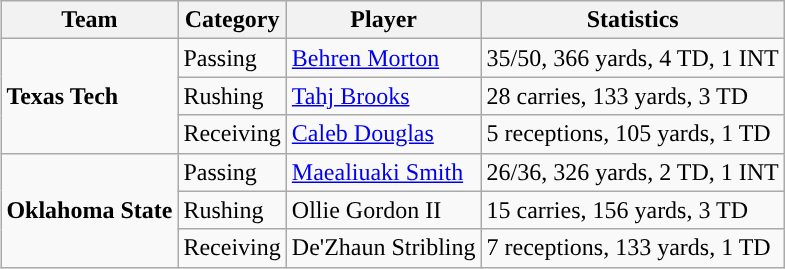<table class="wikitable" style="float: right;">
<tr>
<th>Team</th>
<th>Category</th>
<th>Player</th>
<th>Statistics</th>
</tr>
<tr>
<td rowspan=3><strong>Texas Tech</strong></td>
<td>Passing</td>
<td><a href='#'>Behren Morton</a></td>
<td>35/50, 366 yards, 4 TD, 1 INT</td>
</tr>
<tr>
<td>Rushing</td>
<td><a href='#'>Tahj Brooks</a></td>
<td>28 carries, 133 yards, 3 TD</td>
</tr>
<tr>
<td>Receiving</td>
<td><a href='#'>Caleb Douglas</a></td>
<td>5 receptions, 105 yards, 1 TD</td>
</tr>
<tr>
<td rowspan=3><strong>Oklahoma State</strong></td>
<td>Passing</td>
<td><a href='#'>Maealiuaki Smith</a></td>
<td>26/36, 326 yards, 2 TD, 1 INT</td>
</tr>
<tr>
<td>Rushing</td>
<td>Ollie Gordon II</td>
<td>15 carries, 156 yards, 3 TD</td>
</tr>
<tr>
<td>Receiving</td>
<td>De'Zhaun Stribling</td>
<td>7 receptions, 133 yards, 1 TD</td>
</tr>
</table>
